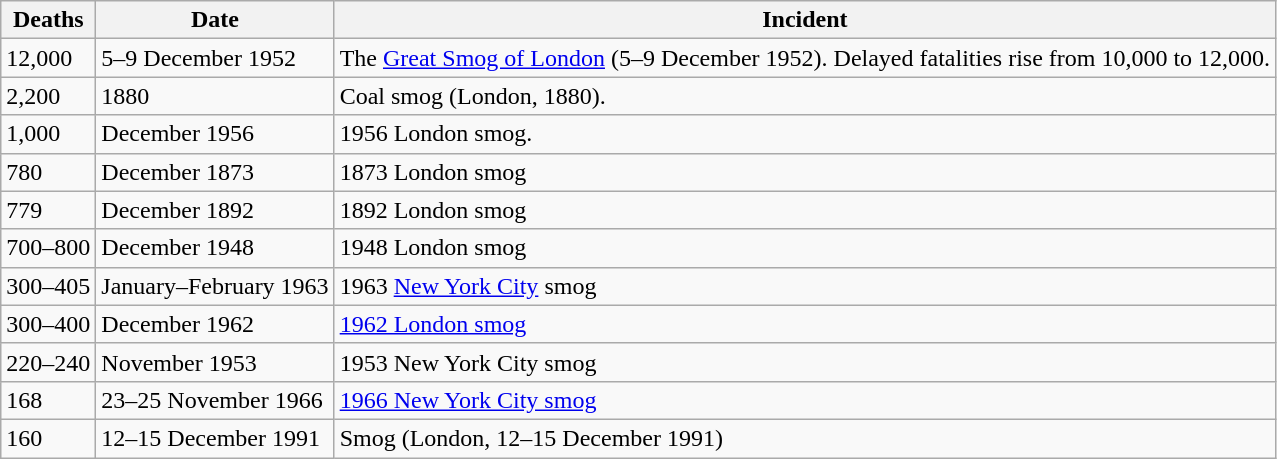<table class="wikitable sortable">
<tr>
<th data-sort-type="number">Deaths</th>
<th data-sort-type="date">Date</th>
<th class="unsortable">Incident</th>
</tr>
<tr>
<td>12,000</td>
<td data-sort-value="5 December 1952">5–9 December 1952</td>
<td>The <a href='#'>Great Smog of London</a> (5–9 December 1952). Delayed fatalities rise from 10,000 to 12,000.</td>
</tr>
<tr>
<td>2,200</td>
<td data-sort-value="1 January 1880">1880</td>
<td>Coal smog (London, 1880).</td>
</tr>
<tr>
<td>1,000</td>
<td data-sort-value="1 December 1956">December 1956</td>
<td>1956 London smog.</td>
</tr>
<tr>
<td>780</td>
<td data-sort-value="1 December 1873">December 1873</td>
<td>1873 London smog</td>
</tr>
<tr>
<td>779</td>
<td data-sort-value="1 December 1892">December 1892</td>
<td>1892 London smog</td>
</tr>
<tr>
<td>700–800</td>
<td data-sort-value="1 December 1948">December 1948</td>
<td>1948 London smog</td>
</tr>
<tr>
<td>300–405</td>
<td data-sort-value="1 January 1963">January–February 1963</td>
<td>1963 <a href='#'>New York City</a> smog</td>
</tr>
<tr>
<td>300–400</td>
<td data-sort-value="1 December 1962">December 1962</td>
<td><a href='#'>1962 London smog</a></td>
</tr>
<tr>
<td>220–240</td>
<td data-sort-value="1 November 1953">November 1953</td>
<td>1953 New York City smog</td>
</tr>
<tr>
<td>168</td>
<td data-sort-value="12 December 1991">23–25 November 1966</td>
<td><a href='#'>1966 New York City smog</a></td>
</tr>
<tr>
<td>160</td>
<td data-sort-value="12 December 1991">12–15 December 1991</td>
<td>Smog (London, 12–15 December 1991)</td>
</tr>
</table>
